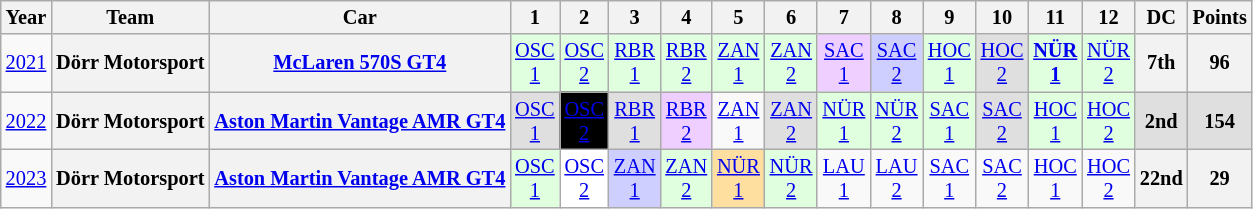<table class="wikitable" style="text-align:center; font-size:85%">
<tr>
<th>Year</th>
<th>Team</th>
<th>Car</th>
<th>1</th>
<th>2</th>
<th>3</th>
<th>4</th>
<th>5</th>
<th>6</th>
<th>7</th>
<th>8</th>
<th>9</th>
<th>10</th>
<th>11</th>
<th>12</th>
<th>DC</th>
<th>Points</th>
</tr>
<tr>
<td><a href='#'>2021</a></td>
<th nowrap>Dörr Motorsport</th>
<th nowrap><a href='#'>McLaren 570S GT4</a></th>
<td style="background:#DFFFDF;"><a href='#'>OSC<br>1</a><br></td>
<td style="background:#DFFFDF"><a href='#'>OSC<br>2</a><br></td>
<td style="background:#DFFFDF;"><a href='#'>RBR<br>1</a><br></td>
<td style="background:#DFFFDF;"><a href='#'>RBR<br>2</a><br></td>
<td style="background:#DFFFDF;"><a href='#'>ZAN<br>1</a><br></td>
<td style="background:#DFFFDF;"><a href='#'>ZAN<br>2</a><br></td>
<td style="background:#EFCFFF;"><a href='#'>SAC<br>1</a><br></td>
<td style="background:#CFCFFF;"><a href='#'>SAC<br>2</a><br></td>
<td style="background:#DFFFDF;"><a href='#'>HOC<br>1</a><br></td>
<td style="background:#DFDFDF;"><a href='#'>HOC<br>2</a><br></td>
<td style="background:#DFFFDF;"><strong><a href='#'>NÜR<br>1</a></strong><br></td>
<td style="background:#DFFFDF;"><a href='#'>NÜR<br>2</a><br></td>
<th>7th</th>
<th>96</th>
</tr>
<tr>
<td><a href='#'>2022</a></td>
<th nowrap>Dörr Motorsport</th>
<th nowrap><a href='#'>Aston Martin Vantage AMR GT4</a></th>
<td style="background:#DFDFDF;"><a href='#'>OSC<br>1</a><br></td>
<td style="background:#000000;color:white"><a href='#'><span>OSC<br>2</span></a><br></td>
<td style="background:#DFDFDF;"><a href='#'>RBR<br>1</a><br></td>
<td style="background:#EFCFFF;"><a href='#'>RBR<br>2</a><br></td>
<td style="background:#DFDFD;"><a href='#'>ZAN<br>1</a><br></td>
<td style="background:#DFDFDF;"><a href='#'>ZAN<br>2</a><br></td>
<td style="background:#DFFFDF;"><a href='#'>NÜR<br>1</a><br></td>
<td style="background:#DFFFDF;"><a href='#'>NÜR<br>2</a><br></td>
<td style="background:#DFFFDF;"><a href='#'>SAC<br>1</a><br></td>
<td style="background:#DFDFDF;"><a href='#'>SAC<br>2</a><br></td>
<td style="background:#DFFFDF;"><a href='#'>HOC<br>1</a><br></td>
<td style="background:#DFFFDF;"><a href='#'>HOC<br>2</a><br></td>
<th style="background:#DFDFDF">2nd</th>
<th style="background:#DFDFDF">154</th>
</tr>
<tr>
<td><a href='#'>2023</a></td>
<th nowrap>Dörr Motorsport</th>
<th nowrap><a href='#'>Aston Martin Vantage AMR GT4</a></th>
<td style="background:#DFFFDF"><a href='#'>OSC<br>1</a><br></td>
<td style="background:#FFFFFF"><a href='#'>OSC<br>2</a><br></td>
<td style="background:#CFCFFF"><a href='#'>ZAN<br>1</a><br></td>
<td style="background:#DFFFDF"><a href='#'>ZAN<br>2</a><br></td>
<td style="background:#FFDF9F"><a href='#'>NÜR<br>1</a><br></td>
<td style="background:#DFFFDF"><a href='#'>NÜR<br>2</a><br></td>
<td><a href='#'>LAU<br>1</a></td>
<td><a href='#'>LAU<br>2</a></td>
<td><a href='#'>SAC<br>1</a></td>
<td><a href='#'>SAC<br>2</a></td>
<td><a href='#'>HOC<br>1</a></td>
<td><a href='#'>HOC<br>2</a></td>
<th>22nd</th>
<th>29</th>
</tr>
</table>
